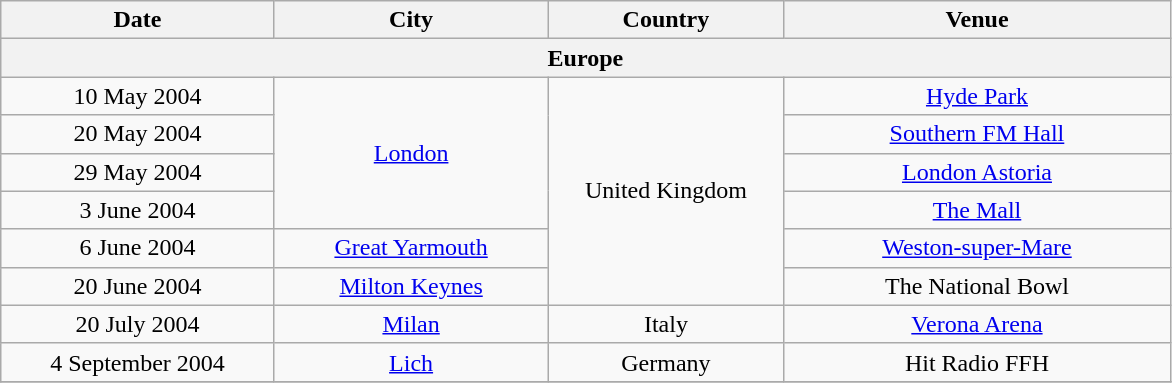<table class="wikitable" style="text-align:center;">
<tr>
<th style="width:175px;">Date</th>
<th style="width:175px;">City</th>
<th style="width:150px;">Country</th>
<th style="width:250px;">Venue</th>
</tr>
<tr>
<th colspan="4">Europe</th>
</tr>
<tr>
<td>10 May 2004</td>
<td rowspan="4"><a href='#'>London</a></td>
<td rowspan="6">United Kingdom</td>
<td><a href='#'>Hyde Park</a></td>
</tr>
<tr>
<td>20 May 2004</td>
<td><a href='#'>Southern FM Hall</a></td>
</tr>
<tr>
<td>29 May 2004</td>
<td><a href='#'>London Astoria</a></td>
</tr>
<tr>
<td>3 June 2004</td>
<td><a href='#'>The Mall</a></td>
</tr>
<tr>
<td>6 June 2004</td>
<td><a href='#'>Great Yarmouth</a></td>
<td><a href='#'>Weston-super-Mare</a></td>
</tr>
<tr>
<td>20 June 2004</td>
<td><a href='#'>Milton Keynes</a></td>
<td>The National Bowl</td>
</tr>
<tr>
<td>20 July 2004</td>
<td><a href='#'>Milan</a></td>
<td>Italy</td>
<td><a href='#'>Verona Arena</a></td>
</tr>
<tr>
<td>4 September 2004</td>
<td><a href='#'>Lich</a></td>
<td>Germany</td>
<td>Hit Radio FFH</td>
</tr>
<tr>
</tr>
</table>
